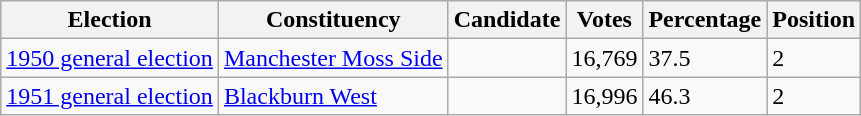<table class="wikitable sortable">
<tr>
<th>Election</th>
<th>Constituency</th>
<th>Candidate</th>
<th>Votes</th>
<th>Percentage</th>
<th>Position</th>
</tr>
<tr>
<td><a href='#'>1950 general election</a></td>
<td><a href='#'>Manchester Moss Side</a></td>
<td></td>
<td>16,769</td>
<td>37.5</td>
<td>2</td>
</tr>
<tr>
<td><a href='#'>1951 general election</a></td>
<td><a href='#'>Blackburn West</a></td>
<td></td>
<td>16,996</td>
<td>46.3</td>
<td>2</td>
</tr>
</table>
